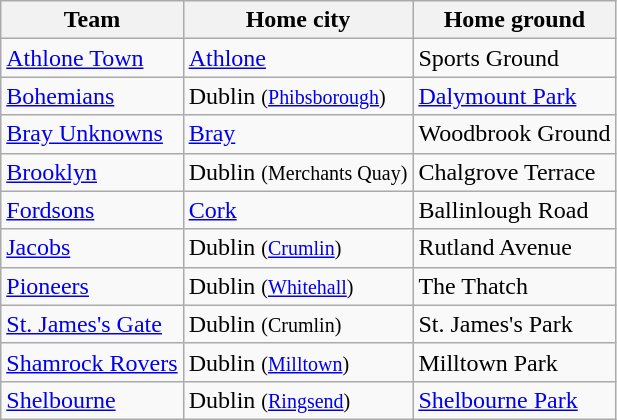<table class="wikitable sortable">
<tr>
<th>Team</th>
<th>Home city</th>
<th>Home ground</th>
</tr>
<tr>
<td><a href='#'>Athlone Town</a></td>
<td><a href='#'>Athlone</a></td>
<td>Sports Ground</td>
</tr>
<tr>
<td><a href='#'>Bohemians</a></td>
<td>Dublin <small>(<a href='#'>Phibsborough</a>)</small></td>
<td><a href='#'>Dalymount Park</a></td>
</tr>
<tr>
<td><a href='#'>Bray Unknowns</a></td>
<td><a href='#'>Bray</a></td>
<td>Woodbrook Ground</td>
</tr>
<tr>
<td><a href='#'>Brooklyn</a></td>
<td>Dublin <small>(Merchants Quay)</small></td>
<td>Chalgrove Terrace</td>
</tr>
<tr>
<td><a href='#'>Fordsons</a></td>
<td><a href='#'>Cork</a></td>
<td>Ballinlough Road</td>
</tr>
<tr>
<td><a href='#'>Jacobs</a></td>
<td>Dublin <small>(<a href='#'>Crumlin</a>)</small></td>
<td>Rutland Avenue</td>
</tr>
<tr>
<td><a href='#'>Pioneers</a></td>
<td>Dublin <small>(<a href='#'>Whitehall</a>)</small></td>
<td>The Thatch</td>
</tr>
<tr>
<td><a href='#'>St. James's Gate</a></td>
<td>Dublin <small>(Crumlin)</small></td>
<td>St. James's Park</td>
</tr>
<tr>
<td><a href='#'>Shamrock Rovers</a></td>
<td>Dublin <small>(<a href='#'>Milltown</a>)</small></td>
<td>Milltown Park </td>
</tr>
<tr>
<td><a href='#'>Shelbourne</a></td>
<td>Dublin <small>(<a href='#'>Ringsend</a>)</small></td>
<td><a href='#'>Shelbourne Park</a></td>
</tr>
</table>
